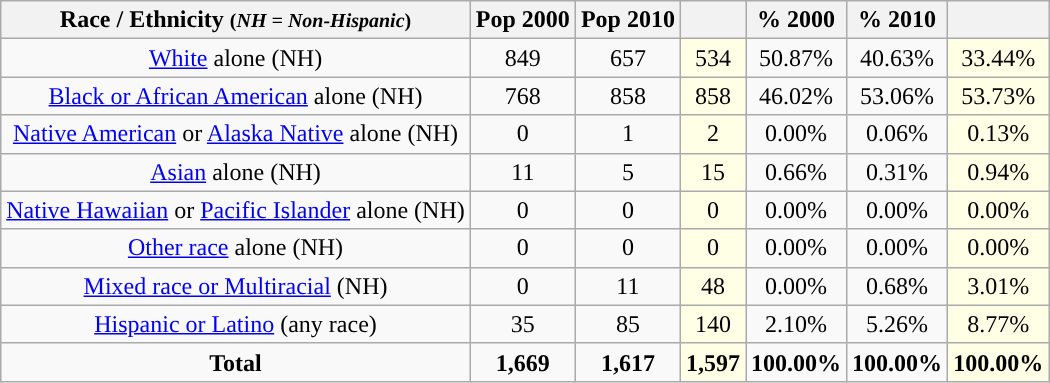<table class="wikitable" style="text-align:center;">
<tr>
<th>Race / Ethnicity <small>(<em>NH = Non-Hispanic</em>)</small></th>
<th>Pop 2000</th>
<th>Pop 2010</th>
<th></th>
<th>% 2000</th>
<th>% 2010</th>
<th></th>
</tr>
<tr>
<td><a href='#'>White</a> alone (NH)</td>
<td>849</td>
<td>657</td>
<td style='background: #ffffe6;'>534</td>
<td>50.87%</td>
<td>40.63%</td>
<td style='background: #ffffe6;'>33.44%</td>
</tr>
<tr>
<td><a href='#'>Black or African American</a> alone (NH)</td>
<td>768</td>
<td>858</td>
<td style='background: #ffffe6;'>858</td>
<td>46.02%</td>
<td>53.06%</td>
<td style='background: #ffffe6;'>53.73%</td>
</tr>
<tr>
<td><a href='#'>Native American</a> or <a href='#'>Alaska Native</a> alone (NH)</td>
<td>0</td>
<td>1</td>
<td style='background: #ffffe6;'>2</td>
<td>0.00%</td>
<td>0.06%</td>
<td style='background: #ffffe6;'>0.13%</td>
</tr>
<tr>
<td><a href='#'>Asian</a> alone (NH)</td>
<td>11</td>
<td>5</td>
<td style='background: #ffffe6;'>15</td>
<td>0.66%</td>
<td>0.31%</td>
<td style='background: #ffffe6;'>0.94%</td>
</tr>
<tr>
<td><a href='#'>Native Hawaiian</a> or <a href='#'>Pacific Islander</a> alone (NH)</td>
<td>0</td>
<td>0</td>
<td style='background: #ffffe6;'>0</td>
<td>0.00%</td>
<td>0.00%</td>
<td style='background: #ffffe6;'>0.00%</td>
</tr>
<tr>
<td><a href='#'>Other race</a> alone (NH)</td>
<td>0</td>
<td>0</td>
<td style='background: #ffffe6;'>0</td>
<td>0.00%</td>
<td>0.00%</td>
<td style='background: #ffffe6;'>0.00%</td>
</tr>
<tr>
<td><a href='#'>Mixed race or Multiracial</a> (NH)</td>
<td>0</td>
<td>11</td>
<td style='background: #ffffe6;'>48</td>
<td>0.00%</td>
<td>0.68%</td>
<td style='background: #ffffe6;'>3.01%</td>
</tr>
<tr>
<td><a href='#'>Hispanic or Latino</a> (any race)</td>
<td>35</td>
<td>85</td>
<td style='background: #ffffe6;'>140</td>
<td>2.10%</td>
<td>5.26%</td>
<td style='background: #ffffe6;'>8.77%</td>
</tr>
<tr>
<td><strong>Total</strong></td>
<td><strong>1,669</strong></td>
<td><strong>1,617</strong></td>
<td style='background: #ffffe6;'><strong>1,597</strong></td>
<td><strong>100.00%</strong></td>
<td><strong>100.00%</strong></td>
<td style='background: #ffffe6;'><strong>100.00%</strong></td>
</tr>
</table>
